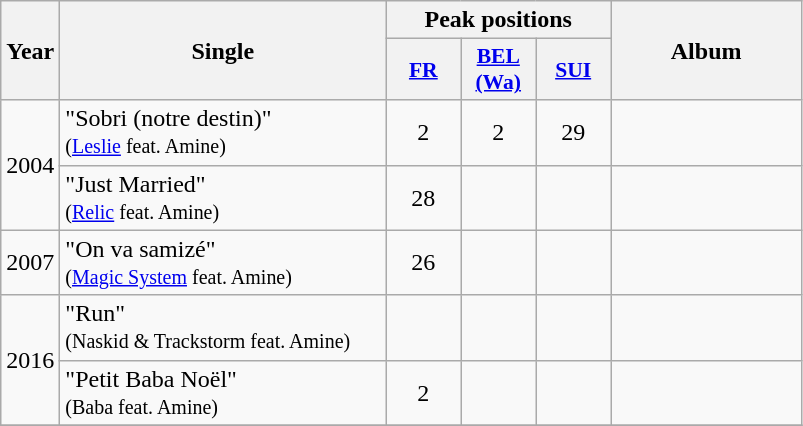<table class="wikitable">
<tr>
<th align="center" rowspan="2" width="10">Year</th>
<th align="center" rowspan="2" width="210">Single</th>
<th align="center" colspan="3" width="20">Peak positions</th>
<th align="center" rowspan="2" width="120">Album</th>
</tr>
<tr>
<th scope="col" style="width:3em;font-size:90%;"><a href='#'>FR</a><br></th>
<th scope="col" style="width:3em;font-size:90%;"><a href='#'>BEL <br>(Wa)</a><br></th>
<th scope="col" style="width:3em;font-size:90%;"><a href='#'>SUI</a><br></th>
</tr>
<tr>
<td style="text-align:center;" rowspan=2>2004</td>
<td>"Sobri (notre destin)" <br><small>(<a href='#'>Leslie</a> feat. Amine)</small></td>
<td style="text-align:center;">2</td>
<td style="text-align:center;">2</td>
<td style="text-align:center;">29</td>
<td style="text-align:center;"></td>
</tr>
<tr>
<td>"Just Married" <br><small>(<a href='#'>Relic</a> feat. Amine)</small></td>
<td style="text-align:center;">28</td>
<td style="text-align:center;"></td>
<td style="text-align:center;"></td>
<td style="text-align:center;"></td>
</tr>
<tr>
<td style="text-align:center;" rowspan=1>2007</td>
<td>"On va samizé"<br><small>(<a href='#'>Magic System</a> feat. Amine)</small></td>
<td style="text-align:center;">26</td>
<td style="text-align:center;"></td>
<td style="text-align:center;"></td>
<td style="text-align:center;"></td>
</tr>
<tr>
<td style="text-align:center;" rowspan=2>2016</td>
<td>"Run"<br><small>(Naskid & Trackstorm feat. Amine)</small></td>
<td style="text-align:center;"></td>
<td style="text-align:center;"></td>
<td style="text-align:center;"></td>
<td style="text-align:center;"></td>
</tr>
<tr>
<td>"Petit Baba Noël"<br><small>(Baba feat. Amine)</small></td>
<td style="text-align:center;">2<br></td>
<td style="text-align:center;"></td>
<td style="text-align:center;"></td>
<td style="text-align:center;"></td>
</tr>
<tr>
</tr>
</table>
